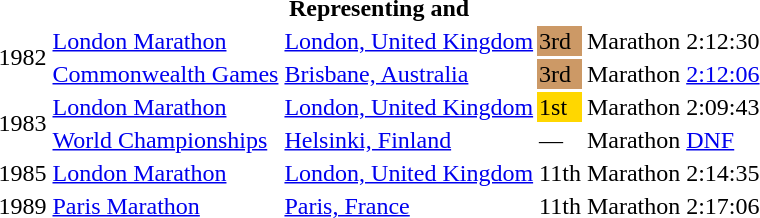<table>
<tr>
<th colspan="6">Representing  and </th>
</tr>
<tr>
<td rowspan=2>1982</td>
<td><a href='#'>London Marathon</a></td>
<td><a href='#'>London, United Kingdom</a></td>
<td bgcolor="cc9966">3rd</td>
<td>Marathon</td>
<td>2:12:30</td>
</tr>
<tr>
<td><a href='#'>Commonwealth Games</a></td>
<td><a href='#'>Brisbane, Australia</a></td>
<td bgcolor="cc9966">3rd</td>
<td>Marathon</td>
<td><a href='#'>2:12:06</a></td>
</tr>
<tr>
<td rowspan=2>1983</td>
<td><a href='#'>London Marathon</a></td>
<td><a href='#'>London, United Kingdom</a></td>
<td bgcolor="gold">1st</td>
<td>Marathon</td>
<td>2:09:43</td>
</tr>
<tr>
<td><a href='#'>World Championships</a></td>
<td><a href='#'>Helsinki, Finland</a></td>
<td>—</td>
<td>Marathon</td>
<td><a href='#'>DNF</a></td>
</tr>
<tr>
<td>1985</td>
<td><a href='#'>London Marathon</a></td>
<td><a href='#'>London, United Kingdom</a></td>
<td>11th</td>
<td>Marathon</td>
<td>2:14:35</td>
</tr>
<tr>
<td>1989</td>
<td><a href='#'>Paris Marathon</a></td>
<td><a href='#'>Paris, France</a></td>
<td>11th</td>
<td>Marathon</td>
<td>2:17:06</td>
</tr>
</table>
